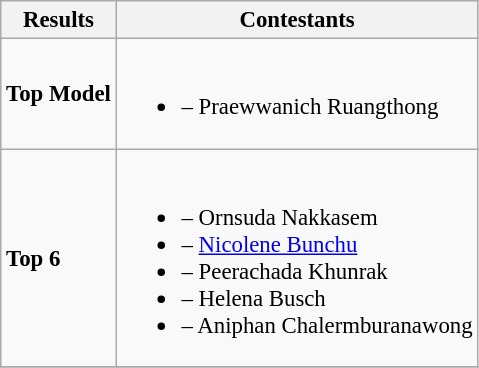<table class="wikitable" style="font-size: 95%;">
<tr>
<th>Results</th>
<th>Contestants</th>
</tr>
<tr>
<td><strong>Top Model</strong></td>
<td><br><ul><li><strong></strong> – Praewwanich Ruangthong</li></ul></td>
</tr>
<tr>
<td><strong>Top 6</strong></td>
<td><br><ul><li><strong></strong> – Ornsuda Nakkasem</li><li><strong></strong> – <a href='#'>Nicolene Bunchu</a></li><li><strong></strong> – Peerachada Khunrak</li><li><strong></strong> – Helena Busch</li><li><strong></strong> – Aniphan Chalermburanawong</li></ul></td>
</tr>
<tr>
</tr>
</table>
